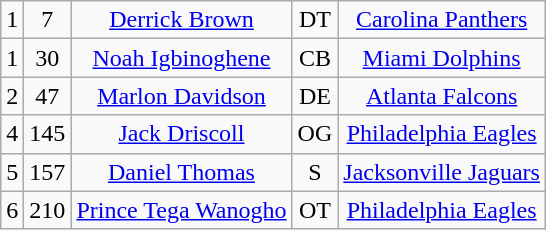<table class="wikitable" style="text-align:center">
<tr>
<td>1</td>
<td>7</td>
<td><a href='#'>Derrick Brown</a></td>
<td>DT</td>
<td><a href='#'>Carolina Panthers</a></td>
</tr>
<tr>
<td>1</td>
<td>30</td>
<td><a href='#'>Noah Igbinoghene</a></td>
<td>CB</td>
<td><a href='#'>Miami Dolphins</a></td>
</tr>
<tr>
<td>2</td>
<td>47</td>
<td><a href='#'>Marlon Davidson</a></td>
<td>DE</td>
<td><a href='#'>Atlanta Falcons</a></td>
</tr>
<tr>
<td>4</td>
<td>145</td>
<td><a href='#'>Jack Driscoll</a></td>
<td>OG</td>
<td><a href='#'>Philadelphia Eagles</a></td>
</tr>
<tr>
<td>5</td>
<td>157</td>
<td><a href='#'>Daniel Thomas</a></td>
<td>S</td>
<td><a href='#'>Jacksonville Jaguars</a></td>
</tr>
<tr>
<td>6</td>
<td>210</td>
<td><a href='#'>Prince Tega Wanogho</a></td>
<td>OT</td>
<td><a href='#'>Philadelphia Eagles</a></td>
</tr>
</table>
